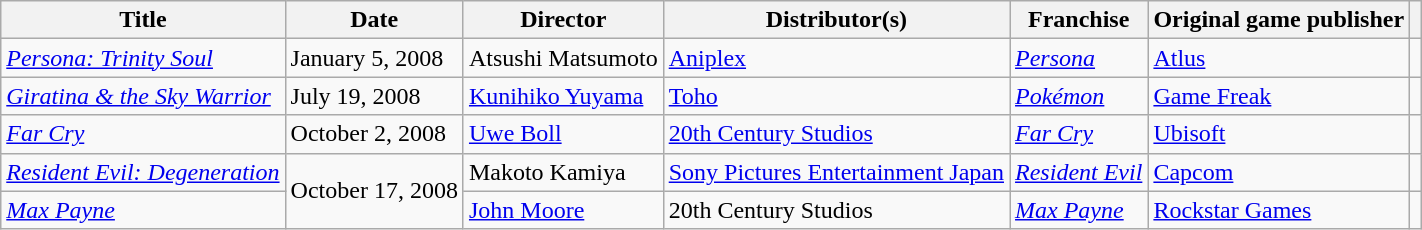<table class="wikitable sortable">
<tr>
<th>Title</th>
<th>Date</th>
<th>Director</th>
<th>Distributor(s)</th>
<th>Franchise</th>
<th>Original game publisher</th>
<th></th>
</tr>
<tr>
<td><em><a href='#'>Persona: Trinity Soul</a></em></td>
<td>January 5, 2008</td>
<td>Atsushi Matsumoto</td>
<td><a href='#'>Aniplex</a></td>
<td><em><a href='#'>Persona</a></em></td>
<td><a href='#'>Atlus</a></td>
<td style="text-align:center;"></td>
</tr>
<tr>
<td><em><a href='#'>Giratina & the Sky Warrior</a></em></td>
<td>July 19, 2008</td>
<td><a href='#'>Kunihiko Yuyama</a></td>
<td><a href='#'>Toho</a></td>
<td><em><a href='#'>Pokémon</a></em></td>
<td><a href='#'>Game Freak</a></td>
<td style="text-align:center;"></td>
</tr>
<tr>
<td><em><a href='#'>Far Cry</a></em></td>
<td>October 2, 2008</td>
<td><a href='#'>Uwe Boll</a></td>
<td><a href='#'>20th Century Studios</a></td>
<td><em><a href='#'>Far Cry</a></em></td>
<td><a href='#'>Ubisoft</a></td>
<td style="text-align:center;"></td>
</tr>
<tr>
<td><em><a href='#'>Resident Evil: Degeneration</a></em></td>
<td rowspan="2">October 17, 2008</td>
<td>Makoto Kamiya</td>
<td><a href='#'>Sony Pictures Entertainment Japan</a></td>
<td><em><a href='#'>Resident Evil</a></em></td>
<td><a href='#'>Capcom</a></td>
<td style="text-align:center;"></td>
</tr>
<tr>
<td><em><a href='#'>Max Payne</a></em></td>
<td><a href='#'>John Moore</a></td>
<td>20th Century Studios</td>
<td><em><a href='#'>Max Payne</a></em></td>
<td><a href='#'>Rockstar Games</a></td>
<td style="text-align:center;"></td>
</tr>
</table>
